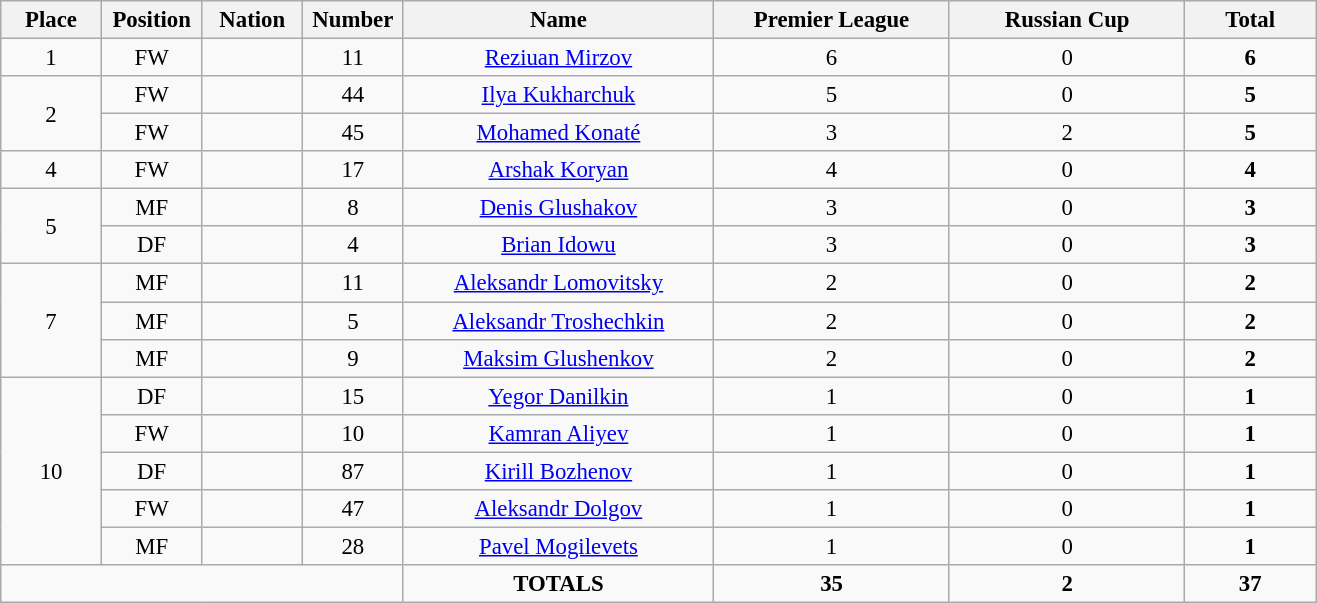<table class="wikitable" style="font-size: 95%; text-align: center;">
<tr>
<th width=60>Place</th>
<th width=60>Position</th>
<th width=60>Nation</th>
<th width=60>Number</th>
<th width=200>Name</th>
<th width=150>Premier League</th>
<th width=150>Russian Cup</th>
<th width=80><strong>Total</strong></th>
</tr>
<tr>
<td>1</td>
<td>FW</td>
<td></td>
<td>11</td>
<td><a href='#'>Reziuan Mirzov</a></td>
<td>6</td>
<td>0</td>
<td><strong>6</strong></td>
</tr>
<tr>
<td rowspan="2">2</td>
<td>FW</td>
<td></td>
<td>44</td>
<td><a href='#'>Ilya Kukharchuk</a></td>
<td>5</td>
<td>0</td>
<td><strong>5</strong></td>
</tr>
<tr>
<td>FW</td>
<td></td>
<td>45</td>
<td><a href='#'>Mohamed Konaté</a></td>
<td>3</td>
<td>2</td>
<td><strong>5</strong></td>
</tr>
<tr>
<td>4</td>
<td>FW</td>
<td></td>
<td>17</td>
<td><a href='#'>Arshak Koryan</a></td>
<td>4</td>
<td>0</td>
<td><strong>4</strong></td>
</tr>
<tr>
<td rowspan="2">5</td>
<td>MF</td>
<td></td>
<td>8</td>
<td><a href='#'>Denis Glushakov</a></td>
<td>3</td>
<td>0</td>
<td><strong>3</strong></td>
</tr>
<tr>
<td>DF</td>
<td></td>
<td>4</td>
<td><a href='#'>Brian Idowu</a></td>
<td>3</td>
<td>0</td>
<td><strong>3</strong></td>
</tr>
<tr>
<td rowspan="3">7</td>
<td>MF</td>
<td></td>
<td>11</td>
<td><a href='#'>Aleksandr Lomovitsky</a></td>
<td>2</td>
<td>0</td>
<td><strong>2</strong></td>
</tr>
<tr>
<td>MF</td>
<td></td>
<td>5</td>
<td><a href='#'>Aleksandr Troshechkin</a></td>
<td>2</td>
<td>0</td>
<td><strong>2</strong></td>
</tr>
<tr>
<td>MF</td>
<td></td>
<td>9</td>
<td><a href='#'>Maksim Glushenkov</a></td>
<td>2</td>
<td>0</td>
<td><strong>2</strong></td>
</tr>
<tr>
<td rowspan="5">10</td>
<td>DF</td>
<td></td>
<td>15</td>
<td><a href='#'>Yegor Danilkin</a></td>
<td>1</td>
<td>0</td>
<td><strong>1</strong></td>
</tr>
<tr>
<td>FW</td>
<td></td>
<td>10</td>
<td><a href='#'>Kamran Aliyev</a></td>
<td>1</td>
<td>0</td>
<td><strong>1</strong></td>
</tr>
<tr>
<td>DF</td>
<td></td>
<td>87</td>
<td><a href='#'>Kirill Bozhenov</a></td>
<td>1</td>
<td>0</td>
<td><strong>1</strong></td>
</tr>
<tr>
<td>FW</td>
<td></td>
<td>47</td>
<td><a href='#'>Aleksandr Dolgov</a></td>
<td>1</td>
<td>0</td>
<td><strong>1</strong></td>
</tr>
<tr>
<td>MF</td>
<td></td>
<td>28</td>
<td><a href='#'>Pavel Mogilevets</a></td>
<td>1</td>
<td>0</td>
<td><strong>1</strong></td>
</tr>
<tr>
<td colspan="4"></td>
<td><strong>TOTALS</strong></td>
<td><strong>35</strong></td>
<td><strong>2</strong></td>
<td><strong>37</strong></td>
</tr>
</table>
